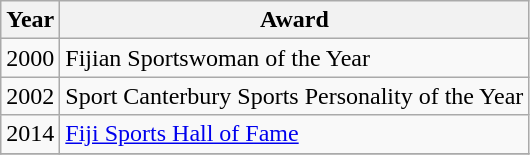<table class="wikitable collapsible">
<tr>
<th>Year</th>
<th>Award</th>
</tr>
<tr>
<td>2000</td>
<td>Fijian Sportswoman of the Year</td>
</tr>
<tr>
<td>2002</td>
<td>Sport Canterbury Sports Personality of the Year</td>
</tr>
<tr>
<td>2014</td>
<td><a href='#'>Fiji Sports Hall of Fame</a></td>
</tr>
<tr>
</tr>
</table>
